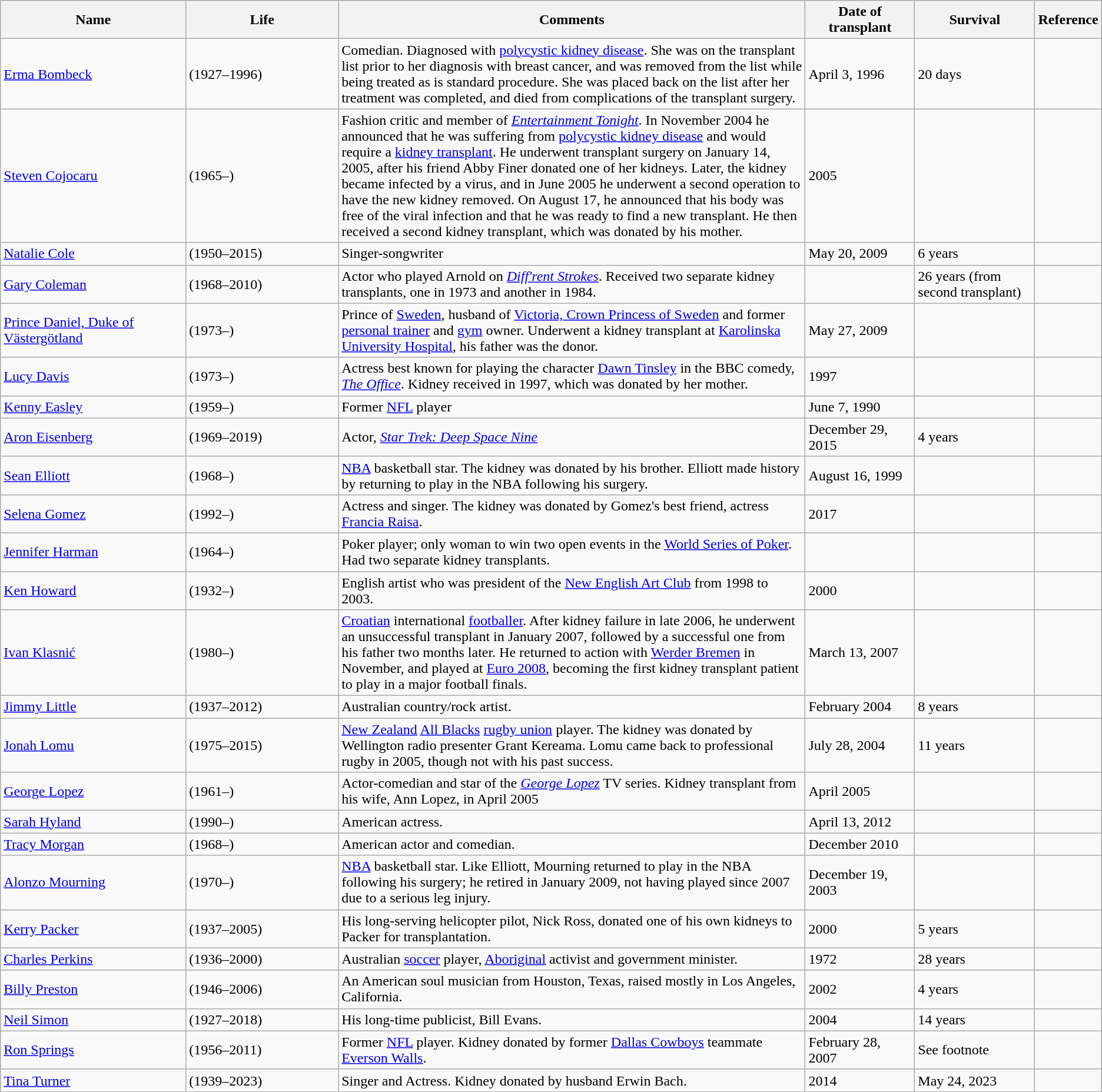<table class=wikitable>
<tr>
<th style="width:17%;">Name</th>
<th style="width:14%;">Life</th>
<th style="width:43%;">Comments</th>
<th style="width:10%;">Date of transplant</th>
<th style="width:11%;">Survival</th>
<th style="width:8%;">Reference</th>
</tr>
<tr>
<td><a href='#'>Erma Bombeck</a></td>
<td>(1927–1996)</td>
<td>Comedian. Diagnosed with <a href='#'>polycystic kidney disease</a>. She was on the transplant list prior to her diagnosis with breast cancer, and was removed from the list while being treated as is standard procedure.  She was placed back on the list after her treatment was completed, and died from complications of the transplant surgery.</td>
<td>April 3, 1996</td>
<td>20 days</td>
<td></td>
</tr>
<tr>
<td><a href='#'>Steven Cojocaru</a></td>
<td>(1965–)</td>
<td>Fashion critic and member of <em><a href='#'>Entertainment Tonight</a></em>. In November 2004 he announced that he was suffering from <a href='#'>polycystic kidney disease</a> and would require a <a href='#'>kidney transplant</a>. He underwent transplant surgery on January 14, 2005, after his friend Abby Finer donated one of her kidneys. Later, the kidney became infected by a virus, and in June 2005 he underwent a second operation to have the new kidney removed. On August 17, he announced that his body was free of the viral infection and that he was ready to find a new transplant. He then received a second kidney transplant, which was donated by his mother.</td>
<td>2005</td>
<td></td>
<td></td>
</tr>
<tr>
<td><a href='#'>Natalie Cole</a></td>
<td>(1950–2015)</td>
<td>Singer-songwriter</td>
<td>May 20, 2009</td>
<td>6 years</td>
<td></td>
</tr>
<tr>
<td><a href='#'>Gary Coleman</a></td>
<td>(1968–2010)</td>
<td>Actor who played Arnold on <em><a href='#'>Diff'rent Strokes</a></em>. Received two separate kidney transplants, one in 1973 and another in 1984.</td>
<td></td>
<td>26 years (from second transplant)</td>
<td></td>
</tr>
<tr>
<td><a href='#'>Prince Daniel, Duke of Västergötland</a></td>
<td>(1973–)</td>
<td>Prince of <a href='#'>Sweden</a>, husband of <a href='#'>Victoria, Crown Princess of Sweden</a> and former <a href='#'>personal trainer</a> and <a href='#'>gym</a> owner. Underwent a kidney transplant at <a href='#'>Karolinska University Hospital</a>, his father was the donor.</td>
<td>May 27, 2009</td>
<td></td>
<td></td>
</tr>
<tr>
<td><a href='#'>Lucy Davis</a></td>
<td>(1973–)</td>
<td>Actress best known for playing the character <a href='#'>Dawn Tinsley</a> in the BBC comedy, <em><a href='#'>The Office</a></em>. Kidney received in 1997, which was donated by her mother.</td>
<td>1997</td>
<td></td>
<td></td>
</tr>
<tr>
<td><a href='#'>Kenny Easley</a></td>
<td>(1959–)</td>
<td>Former <a href='#'>NFL</a> player</td>
<td>June 7, 1990</td>
<td></td>
<td></td>
</tr>
<tr>
<td><a href='#'>Aron Eisenberg</a></td>
<td>(1969–2019)</td>
<td>Actor, <em><a href='#'>Star Trek: Deep Space Nine</a></em></td>
<td>December 29, 2015</td>
<td>4 years</td>
<td></td>
</tr>
<tr>
<td><a href='#'>Sean Elliott</a></td>
<td>(1968–)</td>
<td><a href='#'>NBA</a> basketball star. The kidney was donated by his brother. Elliott made history by returning to play in the NBA following his surgery.</td>
<td>August 16, 1999</td>
<td></td>
<td></td>
</tr>
<tr>
<td><a href='#'>Selena Gomez</a></td>
<td>(1992–)</td>
<td>Actress and singer. The kidney was donated by Gomez's best friend, actress <a href='#'>Francia Raisa</a>.</td>
<td>2017</td>
<td></td>
<td></td>
</tr>
<tr>
<td><a href='#'>Jennifer Harman</a></td>
<td>(1964–)</td>
<td>Poker player; only woman to win two open events in the <a href='#'>World Series of Poker</a>. Had two separate kidney transplants.</td>
<td></td>
<td></td>
<td></td>
</tr>
<tr>
<td><a href='#'>Ken Howard</a></td>
<td>(1932–)</td>
<td>English artist who was president of the <a href='#'>New English Art Club</a> from 1998 to 2003.</td>
<td>2000</td>
<td></td>
<td></td>
</tr>
<tr>
<td><a href='#'>Ivan Klasnić</a></td>
<td>(1980–)</td>
<td><a href='#'>Croatian</a> international <a href='#'>footballer</a>. After kidney failure in late 2006, he underwent an unsuccessful transplant in January 2007, followed by a successful one from his father two months later. He returned to action with <a href='#'>Werder Bremen</a> in November, and played at <a href='#'>Euro 2008</a>, becoming the first kidney transplant patient to play in a major football finals.</td>
<td>March 13, 2007</td>
<td></td>
<td></td>
</tr>
<tr>
<td><a href='#'>Jimmy Little</a></td>
<td>(1937–2012)</td>
<td>Australian country/rock artist.</td>
<td>February 2004</td>
<td>8 years</td>
<td></td>
</tr>
<tr>
<td><a href='#'>Jonah Lomu</a></td>
<td>(1975–2015)</td>
<td><a href='#'>New Zealand</a> <a href='#'>All Blacks</a> <a href='#'>rugby union</a> player. The kidney was donated by Wellington radio presenter Grant Kereama. Lomu came back to professional rugby in 2005, though not with his past success.</td>
<td>July 28, 2004</td>
<td>11 years</td>
<td></td>
</tr>
<tr>
<td><a href='#'>George Lopez</a></td>
<td>(1961–)</td>
<td>Actor-comedian and star of the <em><a href='#'>George Lopez</a></em> TV series. Kidney transplant from his wife, Ann Lopez, in April 2005</td>
<td>April 2005</td>
<td></td>
<td></td>
</tr>
<tr>
<td><a href='#'>Sarah Hyland</a></td>
<td>(1990–)</td>
<td>American actress.</td>
<td>April 13, 2012</td>
<td></td>
<td></td>
</tr>
<tr>
<td><a href='#'>Tracy Morgan</a></td>
<td>(1968–)</td>
<td>American actor and comedian.</td>
<td>December 2010</td>
<td></td>
<td></td>
</tr>
<tr>
<td><a href='#'>Alonzo Mourning</a></td>
<td>(1970–)</td>
<td><a href='#'>NBA</a> basketball star. Like Elliott, Mourning returned to play in the NBA following his surgery; he retired in January 2009, not having played since 2007 due to a serious leg injury.</td>
<td>December 19, 2003</td>
<td></td>
<td></td>
</tr>
<tr>
<td><a href='#'>Kerry Packer</a></td>
<td>(1937–2005)</td>
<td>His long-serving helicopter pilot, Nick Ross, donated one of his own kidneys to Packer for transplantation.</td>
<td>2000</td>
<td>5 years</td>
<td><br></td>
</tr>
<tr>
<td><a href='#'>Charles Perkins</a></td>
<td>(1936–2000)</td>
<td>Australian <a href='#'>soccer</a> player, <a href='#'>Aboriginal</a> activist and government minister.</td>
<td>1972</td>
<td>28 years</td>
<td></td>
</tr>
<tr>
<td><a href='#'>Billy Preston</a></td>
<td>(1946–2006)</td>
<td>An American soul musician from Houston, Texas, raised mostly in Los Angeles, California.</td>
<td>2002</td>
<td>4 years</td>
<td></td>
</tr>
<tr>
<td><a href='#'>Neil Simon</a></td>
<td>(1927–2018)</td>
<td>His long-time publicist, Bill Evans.</td>
<td>2004</td>
<td>14 years</td>
<td></td>
</tr>
<tr>
<td><a href='#'>Ron Springs</a></td>
<td>(1956–2011)</td>
<td>Former <a href='#'>NFL</a> player. Kidney donated by former <a href='#'>Dallas Cowboys</a> teammate <a href='#'>Everson Walls</a>.</td>
<td>February 28, 2007</td>
<td>See footnote</td>
<td></td>
</tr>
<tr>
<td><a href='#'>Tina Turner</a></td>
<td>(1939–2023)</td>
<td>Singer and Actress. Kidney donated by husband Erwin Bach.</td>
<td>2014</td>
<td>May 24, 2023</td>
<td></td>
</tr>
</table>
